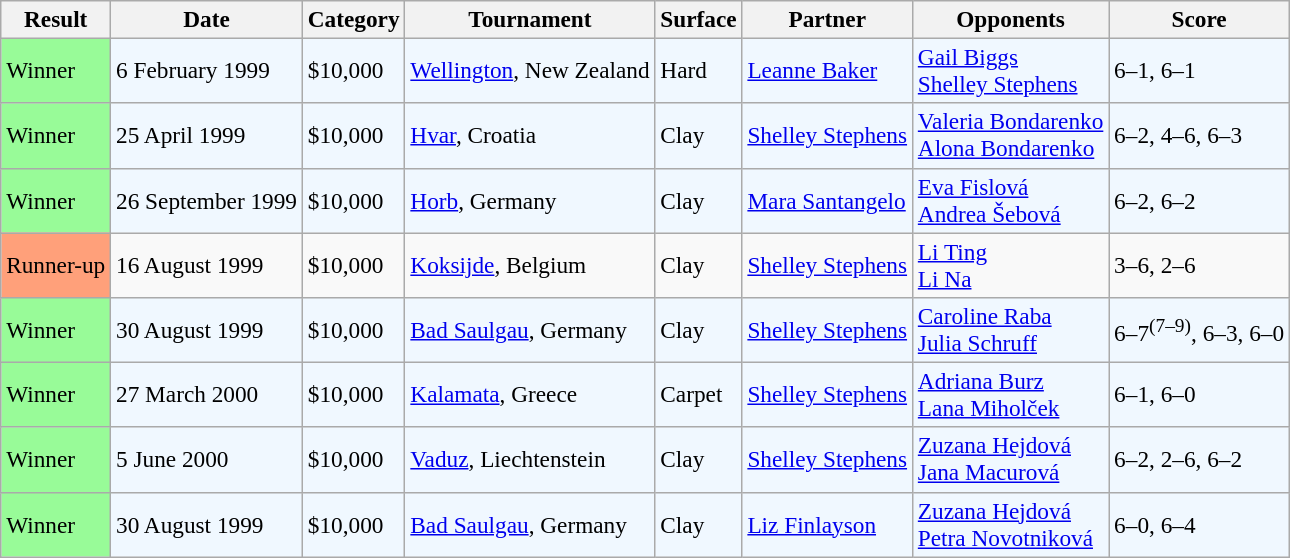<table class="sortable wikitable" style=font-size:97%>
<tr>
<th>Result</th>
<th>Date</th>
<th>Category</th>
<th>Tournament</th>
<th>Surface</th>
<th>Partner</th>
<th>Opponents</th>
<th>Score</th>
</tr>
<tr bgcolor="#f0f8ff">
<td bgcolor="98FB98">Winner</td>
<td>6 February 1999</td>
<td>$10,000</td>
<td><a href='#'>Wellington</a>, New Zealand</td>
<td>Hard</td>
<td> <a href='#'>Leanne Baker</a></td>
<td> <a href='#'>Gail Biggs</a><br> <a href='#'>Shelley Stephens</a></td>
<td>6–1, 6–1</td>
</tr>
<tr bgcolor="#f0f8ff">
<td style="background:#98fb98;">Winner</td>
<td>25 April 1999</td>
<td>$10,000</td>
<td><a href='#'>Hvar</a>, Croatia</td>
<td>Clay</td>
<td> <a href='#'>Shelley Stephens</a></td>
<td> <a href='#'>Valeria Bondarenko</a> <br>  <a href='#'>Alona Bondarenko</a></td>
<td>6–2, 4–6, 6–3</td>
</tr>
<tr style="background:#f0f8ff;">
<td style="background:#98fb98;">Winner</td>
<td>26 September 1999</td>
<td>$10,000</td>
<td><a href='#'>Horb</a>, Germany</td>
<td>Clay</td>
<td> <a href='#'>Mara Santangelo</a></td>
<td> <a href='#'>Eva Fislová</a> <br>  <a href='#'>Andrea Šebová</a></td>
<td>6–2, 6–2</td>
</tr>
<tr>
<td bgcolor=FFA07A>Runner-up</td>
<td>16 August 1999</td>
<td>$10,000</td>
<td><a href='#'>Koksijde</a>, Belgium</td>
<td>Clay</td>
<td> <a href='#'>Shelley Stephens</a></td>
<td> <a href='#'>Li Ting</a> <br>  <a href='#'>Li Na</a></td>
<td>3–6, 2–6</td>
</tr>
<tr bgcolor="#f0f8ff">
<td style="background:#98fb98;">Winner</td>
<td>30 August 1999</td>
<td>$10,000</td>
<td><a href='#'>Bad Saulgau</a>, Germany</td>
<td>Clay</td>
<td> <a href='#'>Shelley Stephens</a></td>
<td> <a href='#'>Caroline Raba</a> <br>  <a href='#'>Julia Schruff</a></td>
<td>6–7<sup>(7–9)</sup>, 6–3, 6–0</td>
</tr>
<tr bgcolor="#f0f8ff">
<td style="background:#98fb98;">Winner</td>
<td>27 March 2000</td>
<td>$10,000</td>
<td><a href='#'>Kalamata</a>, Greece</td>
<td>Carpet</td>
<td> <a href='#'>Shelley Stephens</a></td>
<td> <a href='#'>Adriana Burz</a> <br>  <a href='#'>Lana Miholček</a></td>
<td>6–1, 6–0</td>
</tr>
<tr style="background:#f0f8ff;">
<td style="background:#98fb98;">Winner</td>
<td>5 June 2000</td>
<td>$10,000</td>
<td><a href='#'>Vaduz</a>, Liechtenstein</td>
<td>Clay</td>
<td> <a href='#'>Shelley Stephens</a></td>
<td> <a href='#'>Zuzana Hejdová</a> <br>  <a href='#'>Jana Macurová</a></td>
<td>6–2, 2–6, 6–2</td>
</tr>
<tr bgcolor="#f0f8ff">
<td style="background:#98fb98;">Winner</td>
<td>30 August 1999</td>
<td>$10,000</td>
<td><a href='#'>Bad Saulgau</a>, Germany</td>
<td>Clay</td>
<td> <a href='#'>Liz Finlayson</a></td>
<td> <a href='#'>Zuzana Hejdová</a> <br>  <a href='#'>Petra Novotniková</a></td>
<td>6–0, 6–4</td>
</tr>
</table>
